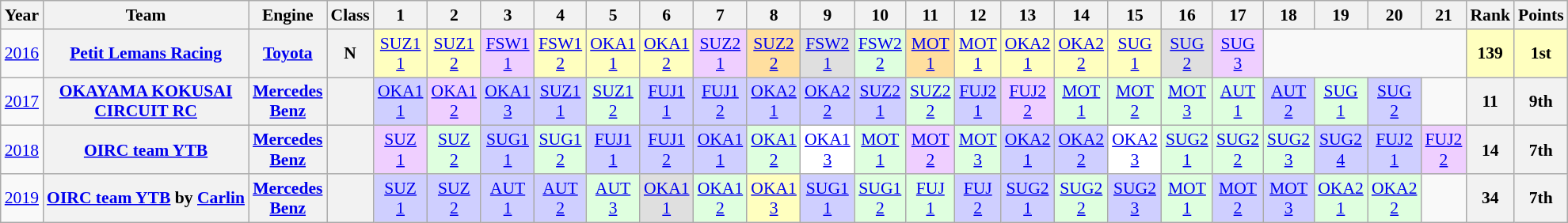<table class="wikitable" style="text-align:center; font-size:90%">
<tr>
<th>Year</th>
<th>Team</th>
<th>Engine</th>
<th>Class</th>
<th>1</th>
<th>2</th>
<th>3</th>
<th>4</th>
<th>5</th>
<th>6</th>
<th>7</th>
<th>8</th>
<th>9</th>
<th>10</th>
<th>11</th>
<th>12</th>
<th>13</th>
<th>14</th>
<th>15</th>
<th>16</th>
<th>17</th>
<th>18</th>
<th>19</th>
<th>20</th>
<th>21</th>
<th>Rank</th>
<th>Points</th>
</tr>
<tr>
<td><a href='#'>2016</a></td>
<th><a href='#'>Petit Lemans Racing</a></th>
<th><a href='#'>Toyota</a></th>
<th>N</th>
<td style="background:#FFFFBF"><a href='#'>SUZ1<br>1</a><br></td>
<td style="background:#FFFFBF"><a href='#'>SUZ1<br>2</a><br></td>
<td style="background:#EFCFFF;"><a href='#'>FSW1<br>1</a><br></td>
<td style="background:#FFFFBF"><a href='#'>FSW1<br>2</a><br></td>
<td style="background:#FFFFBF"><a href='#'>OKA1<br>1</a><br></td>
<td style="background:#FFFFBF"><a href='#'>OKA1<br>2</a><br></td>
<td style="background:#EFCFFF;"><a href='#'>SUZ2<br>1</a><br></td>
<td style="background:#FFDF9F"><a href='#'>SUZ2<br>2</a><br></td>
<td style="background:#DFDFDF"><a href='#'>FSW2<br>1</a><br></td>
<td style="background:#DFFFDF"><a href='#'>FSW2<br>2</a><br></td>
<td style="background:#FFDF9F"><a href='#'>MOT<br>1</a><br></td>
<td style="background:#FFFFBF"><a href='#'>MOT<br>1</a><br></td>
<td style="background:#FFFFBF"><a href='#'>OKA2<br>1</a><br></td>
<td style="background:#FFFFBF"><a href='#'>OKA2<br>2</a><br></td>
<td style="background:#FFFFBF"><a href='#'>SUG<br>1</a><br></td>
<td style="background:#DFDFDF"><a href='#'>SUG<br>2</a><br></td>
<td style="background:#EFCFFF;"><a href='#'>SUG<br>3</a><br></td>
<td colspan=4></td>
<th style="background:#FFFFBF">139</th>
<th style="background:#FFFFBF">1st</th>
</tr>
<tr>
<td><a href='#'>2017</a></td>
<th><a href='#'>OKAYAMA KOKUSAI CIRCUIT RC</a></th>
<th><a href='#'>Mercedes Benz</a></th>
<th></th>
<td style="background:#cfcfff;"><a href='#'>OKA1<br>1</a><br></td>
<td style="background:#EFCFFF;"><a href='#'>OKA1<br>2</a><br></td>
<td style="background:#cfcfff;"><a href='#'>OKA1<br>3</a><br></td>
<td style="background:#cfcfff;"><a href='#'>SUZ1<br>1</a><br></td>
<td style="background:#DFFFDF"><a href='#'>SUZ1<br>2</a><br></td>
<td style="background:#cfcfff;"><a href='#'>FUJ1<br>1</a><br></td>
<td style="background:#cfcfff;"><a href='#'>FUJ1<br>2</a><br></td>
<td style="background:#cfcfff;"><a href='#'>OKA2<br>1</a><br></td>
<td style="background:#cfcfff;"><a href='#'>OKA2<br>2</a><br></td>
<td style="background:#cfcfff;"><a href='#'>SUZ2<br>1</a><br></td>
<td style="background:#DFFFDF"><a href='#'>SUZ2<br>2</a><br></td>
<td style="background:#cfcfff;"><a href='#'>FUJ2<br>1</a><br></td>
<td style="background:#EFCFFF;"><a href='#'>FUJ2<br>2</a><br></td>
<td style="background:#DFFFDF"><a href='#'>MOT<br>1</a><br></td>
<td style="background:#DFFFDF"><a href='#'>MOT<br>2</a><br></td>
<td style="background:#DFFFDF"><a href='#'>MOT<br>3</a><br></td>
<td style="background:#DFFFDF"><a href='#'>AUT<br>1</a><br></td>
<td style="background:#cfcfff;"><a href='#'>AUT<br>2</a><br></td>
<td style="background:#DFFFDF"><a href='#'>SUG<br>1</a><br></td>
<td style="background:#cfcfff;"><a href='#'>SUG<br>2</a><br></td>
<td></td>
<th>11</th>
<th>9th</th>
</tr>
<tr>
<td><a href='#'>2018</a></td>
<th nowrap><a href='#'>OIRC team YTB</a></th>
<th><a href='#'>Mercedes Benz</a></th>
<th></th>
<td style="background:#EFCFFF;"><a href='#'>SUZ<br>1</a><br></td>
<td style="background:#DFFFDF"><a href='#'>SUZ<br>2</a><br></td>
<td style="background:#cfcfff;"><a href='#'>SUG1<br>1</a><br></td>
<td style="background:#DFFFDF"><a href='#'>SUG1<br>2</a><br></td>
<td style="background:#cfcfff;"><a href='#'>FUJ1<br>1</a><br></td>
<td style="background:#cfcfff;"><a href='#'>FUJ1<br>2</a><br></td>
<td style="background:#cfcfff;"><a href='#'>OKA1<br>1</a><br></td>
<td style="background:#DFFFDF"><a href='#'>OKA1<br>2</a><br></td>
<td style="background:#FFFFFF"><a href='#'>OKA1<br>3</a><br></td>
<td style="background:#DFFFDF"><a href='#'>MOT<br>1</a><br></td>
<td style="background:#EFCFFF;"><a href='#'>MOT<br>2</a><br></td>
<td style="background:#DFFFDF"><a href='#'>MOT<br>3</a><br></td>
<td style="background:#cfcfff;"><a href='#'>OKA2<br>1</a><br></td>
<td style="background:#cfcfff;"><a href='#'>OKA2<br>2</a><br></td>
<td style="background:#FFFFFF"><a href='#'>OKA2<br>3</a><br></td>
<td style="background:#DFFFDF"><a href='#'>SUG2<br>1</a><br></td>
<td style="background:#DFFFDF"><a href='#'>SUG2<br>2</a><br></td>
<td style="background:#DFFFDF"><a href='#'>SUG2<br>3</a><br></td>
<td style="background:#cfcfff;"><a href='#'>SUG2<br>4</a><br></td>
<td style="background:#cfcfff;"><a href='#'>FUJ2<br>1</a><br></td>
<td style="background:#EFCFFF;"><a href='#'>FUJ2<br>2</a><br></td>
<th>14</th>
<th>7th</th>
</tr>
<tr>
<td><a href='#'>2019</a></td>
<th nowrap><a href='#'>OIRC team YTB</a> by <a href='#'>Carlin</a></th>
<th><a href='#'>Mercedes Benz</a></th>
<th></th>
<td style="background:#cfcfff;"><a href='#'>SUZ<br>1</a><br></td>
<td style="background:#cfcfff;"><a href='#'>SUZ<br>2</a><br></td>
<td style="background:#cfcfff;"><a href='#'>AUT<br>1</a><br></td>
<td style="background:#cfcfff;"><a href='#'>AUT<br>2</a><br></td>
<td style="background:#DFFFDF"><a href='#'>AUT<br>3</a><br></td>
<td style="background:#DFDFDF"><a href='#'>OKA1<br>1</a><br></td>
<td style="background:#DFFFDF"><a href='#'>OKA1<br>2</a><br></td>
<td style="background:#FFFFBF"><a href='#'>OKA1<br>3</a><br></td>
<td style="background:#cfcfff;"><a href='#'>SUG1<br>1</a><br></td>
<td style="background:#DFFFDF"><a href='#'>SUG1<br>2</a><br></td>
<td style="background:#DFFFDF"><a href='#'>FUJ<br>1</a><br></td>
<td style="background:#cfcfff;"><a href='#'>FUJ<br>2</a><br></td>
<td style="background:#cfcfff;"><a href='#'>SUG2<br>1</a><br></td>
<td style="background:#DFFFDF"><a href='#'>SUG2<br>2</a><br></td>
<td style="background:#cfcfff;"><a href='#'>SUG2<br>3</a><br></td>
<td style="background:#DFFFDF"><a href='#'>MOT<br>1</a><br></td>
<td style="background:#cfcfff;"><a href='#'>MOT<br>2</a><br></td>
<td style="background:#cfcfff;"><a href='#'>MOT<br>3</a><br></td>
<td style="background:#DFFFDF"><a href='#'>OKA2<br>1</a><br></td>
<td style="background:#DFFFDF"><a href='#'>OKA2<br>2</a><br></td>
<td></td>
<th>34</th>
<th>7th</th>
</tr>
</table>
